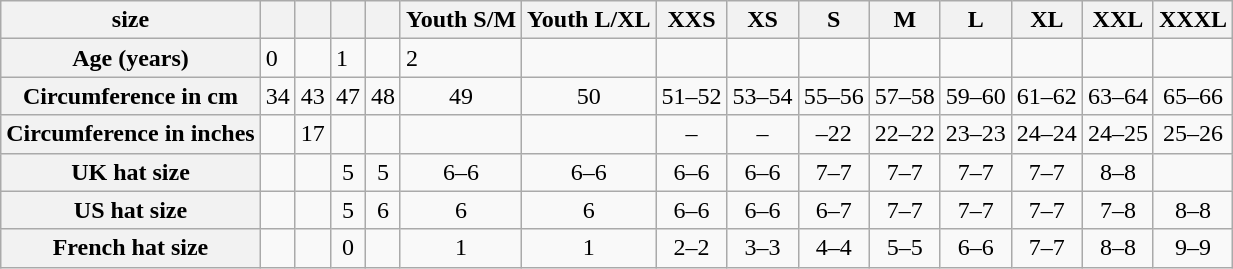<table class="wikitable">
<tr>
<th>size</th>
<th></th>
<th></th>
<th></th>
<th></th>
<th>Youth S/M</th>
<th>Youth L/XL</th>
<th>XXS</th>
<th>XS</th>
<th>S</th>
<th>M</th>
<th>L</th>
<th>XL</th>
<th>XXL</th>
<th>XXXL</th>
</tr>
<tr>
<th>Age (years)</th>
<td>0</td>
<td></td>
<td>1</td>
<td></td>
<td>2</td>
<td></td>
<td></td>
<td></td>
<td></td>
<td></td>
<td></td>
<td></td>
<td></td>
<td></td>
</tr>
<tr style="text-align:center;">
<th>Circumference in cm</th>
<td>34</td>
<td>43</td>
<td>47</td>
<td>48</td>
<td>49</td>
<td>50</td>
<td>51–52</td>
<td>53–54</td>
<td>55–56</td>
<td>57–58</td>
<td>59–60</td>
<td>61–62</td>
<td>63–64</td>
<td>65–66</td>
</tr>
<tr style="text-align:center;">
<th>Circumference in inches</th>
<td></td>
<td>17</td>
<td></td>
<td></td>
<td></td>
<td></td>
<td>–</td>
<td>–</td>
<td>–22</td>
<td>22–22</td>
<td>23–23</td>
<td>24–24</td>
<td>24–25</td>
<td>25–26</td>
</tr>
<tr style="text-align:center;">
<th>UK hat size</th>
<td></td>
<td></td>
<td>5</td>
<td>5</td>
<td>6–6</td>
<td>6–6</td>
<td>6–6</td>
<td>6–6</td>
<td>7–7</td>
<td>7–7</td>
<td>7–7</td>
<td>7–7</td>
<td>8–8</td>
</tr>
<tr style="text-align:center;">
<th>US hat size</th>
<td></td>
<td></td>
<td>5</td>
<td>6</td>
<td>6</td>
<td>6</td>
<td>6–6</td>
<td>6–6</td>
<td>6–7</td>
<td>7–7</td>
<td>7–7</td>
<td>7–7</td>
<td>7–8</td>
<td>8–8</td>
</tr>
<tr style="text-align:center;">
<th>French hat size</th>
<td></td>
<td></td>
<td>0</td>
<td></td>
<td>1</td>
<td>1</td>
<td>2–2</td>
<td>3–3</td>
<td>4–4</td>
<td>5–5</td>
<td>6–6</td>
<td>7–7</td>
<td>8–8</td>
<td>9–9</td>
</tr>
</table>
